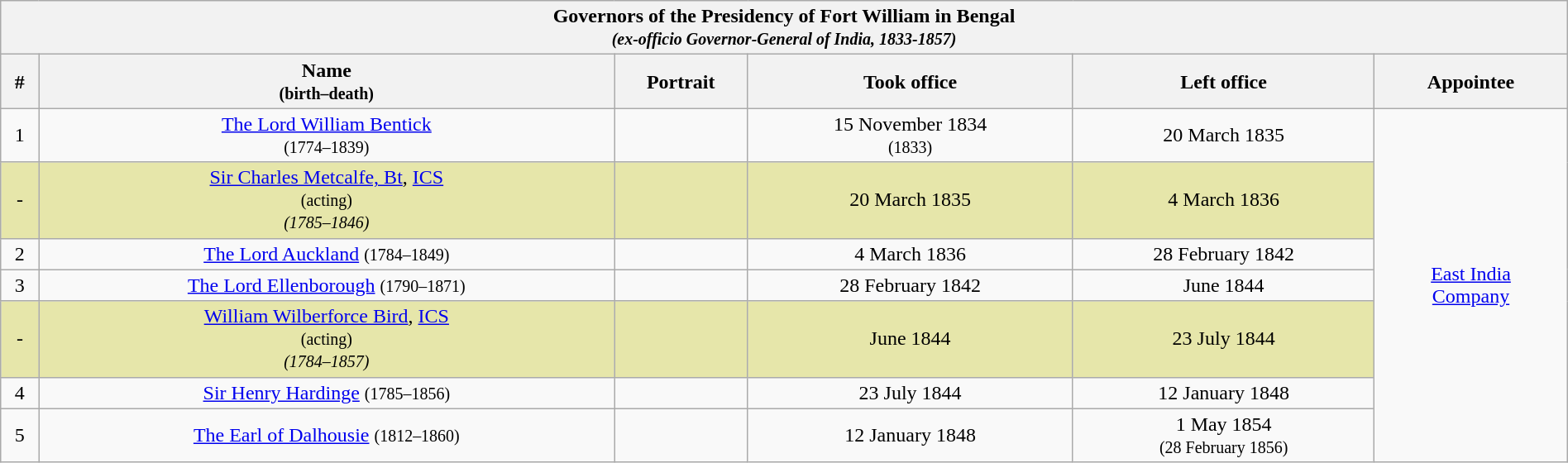<table class="wikitable" width="100%" style="text-align:center;">
<tr>
<th colspan="6"><strong>Governors of the Presidency of Fort William in Bengal</strong><br><small><strong><em>(ex-officio<em> Governor-General of India, 1833-1857)<strong></small></th>
</tr>
<tr>
<th>#</th>
<th>Name<br><small>(birth–death)</small></th>
<th width="100px">Portrait</th>
<th>Took office</th>
<th>Left office</th>
<th>Appointee</th>
</tr>
<tr align="center">
<td>1</td>
<td><a href='#'>The Lord William Bentick</a><br><small>(1774–1839)</small></td>
<td></td>
<td>15 November 1834<br><small>(1833)</small></td>
<td>20 March 1835</td>
<td rowspan="7"></strong><a href='#'>East India<br>Company</a><strong><br></td>
</tr>
<tr align="center">
<td style="background:#e6e6aa;">-</td>
<td style="background:#e6e6aa;"><a href='#'>Sir Charles Metcalfe, Bt</a>, <a href='#'>ICS</a><br><small></em>(acting)<em></small><br><small>(1785–1846)</small></td>
<td style="background:#e6e6aa;"></td>
<td style="background:#e6e6aa;">20 March 1835</td>
<td style="background:#e6e6aa;">4 March 1836</td>
</tr>
<tr align="center">
<td>2</td>
<td><a href='#'>The Lord Auckland</a> <small>(1784–1849)</small></td>
<td></td>
<td>4 March 1836</td>
<td>28 February 1842</td>
</tr>
<tr align="center">
<td>3</td>
<td><a href='#'>The Lord Ellenborough</a> <small>(1790–1871)</small></td>
<td></td>
<td>28 February 1842</td>
<td>June 1844</td>
</tr>
<tr align="center">
<td style="background:#e6e6aa;">-</td>
<td style="background:#e6e6aa;"><a href='#'>William Wilberforce Bird</a>, <a href='#'>ICS</a><br><small></em>(acting)<em></small><br><small>(1784–1857)</small></td>
<td style="background:#e6e6aa;"></td>
<td style="background:#e6e6aa;">June 1844</td>
<td style="background:#e6e6aa;">23 July 1844</td>
</tr>
<tr align="center">
<td>4</td>
<td><a href='#'>Sir Henry Hardinge</a> <small>(1785–1856)</small></td>
<td></td>
<td>23 July 1844</td>
<td>12 January 1848</td>
</tr>
<tr align="center">
<td>5</td>
<td><a href='#'>The Earl of Dalhousie</a> <small>(1812–1860)</small></td>
<td></td>
<td>12 January 1848</td>
<td>1 May 1854<br><small>(28 February 1856)</small></td>
</tr>
</table>
